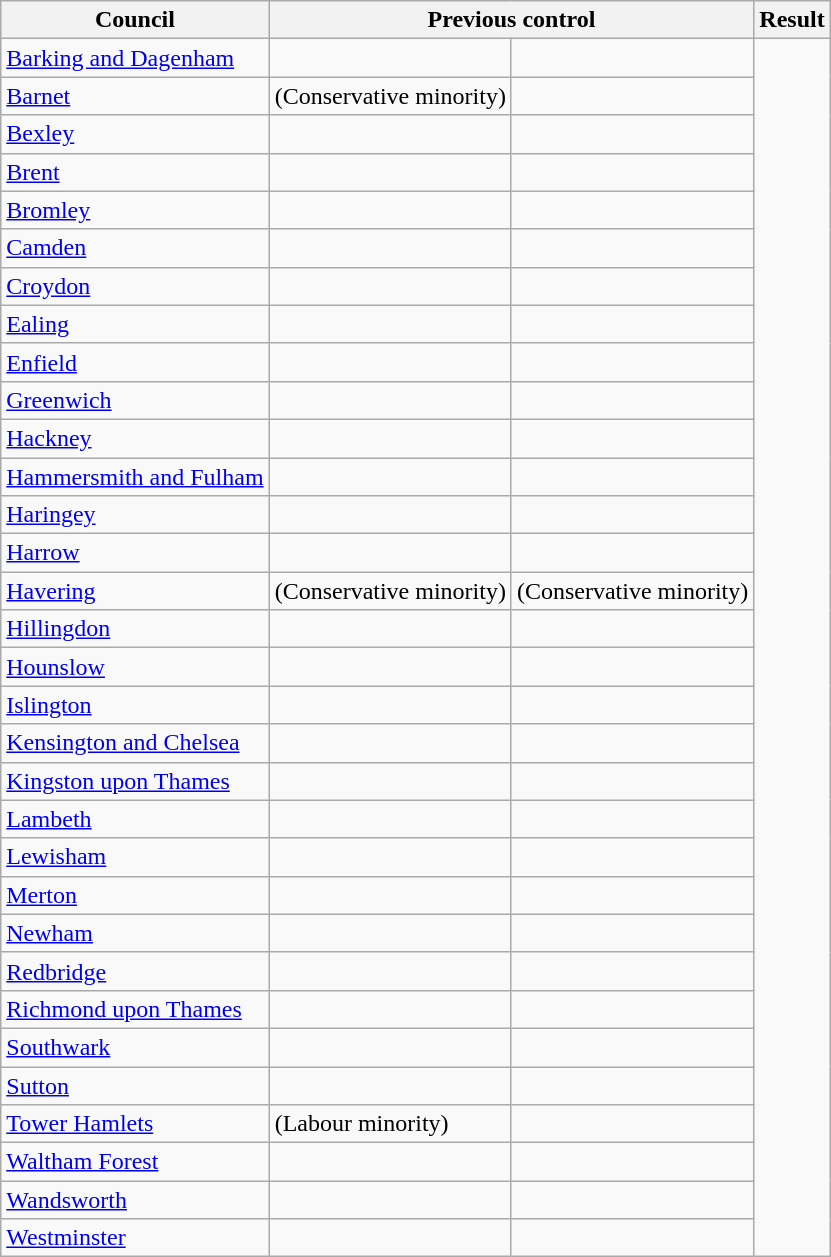<table class="sortable wikitable">
<tr>
<th>Council</th>
<th colspan=2>Previous control</th>
<th colspan=2>Result</th>
</tr>
<tr>
<td><a href='#'>Barking and Dagenham</a></td>
<td></td>
<td></td>
</tr>
<tr>
<td><a href='#'>Barnet</a></td>
<td> (Conservative minority)</td>
<td></td>
</tr>
<tr>
<td><a href='#'>Bexley</a></td>
<td></td>
<td></td>
</tr>
<tr>
<td><a href='#'>Brent</a></td>
<td></td>
<td></td>
</tr>
<tr>
<td><a href='#'>Bromley</a></td>
<td></td>
<td></td>
</tr>
<tr>
<td><a href='#'>Camden</a></td>
<td></td>
<td></td>
</tr>
<tr>
<td><a href='#'>Croydon</a></td>
<td></td>
<td></td>
</tr>
<tr>
<td><a href='#'>Ealing</a></td>
<td></td>
<td></td>
</tr>
<tr>
<td><a href='#'>Enfield</a></td>
<td></td>
<td></td>
</tr>
<tr>
<td><a href='#'>Greenwich</a></td>
<td></td>
<td></td>
</tr>
<tr>
<td><a href='#'>Hackney</a></td>
<td></td>
<td></td>
</tr>
<tr>
<td><a href='#'>Hammersmith and Fulham</a></td>
<td></td>
<td></td>
</tr>
<tr>
<td><a href='#'>Haringey</a></td>
<td></td>
<td></td>
</tr>
<tr>
<td><a href='#'>Harrow</a></td>
<td></td>
<td></td>
</tr>
<tr>
<td><a href='#'>Havering</a></td>
<td> (Conservative minority)</td>
<td>  (Conservative minority)</td>
</tr>
<tr>
<td><a href='#'>Hillingdon</a></td>
<td></td>
<td></td>
</tr>
<tr>
<td><a href='#'>Hounslow</a></td>
<td></td>
<td></td>
</tr>
<tr>
<td><a href='#'>Islington</a></td>
<td></td>
<td></td>
</tr>
<tr>
<td><a href='#'>Kensington and Chelsea</a></td>
<td></td>
<td></td>
</tr>
<tr>
<td><a href='#'>Kingston upon Thames</a></td>
<td></td>
<td></td>
</tr>
<tr>
<td><a href='#'>Lambeth</a></td>
<td></td>
<td></td>
</tr>
<tr>
<td><a href='#'>Lewisham</a></td>
<td></td>
<td></td>
</tr>
<tr>
<td><a href='#'>Merton</a></td>
<td></td>
<td></td>
</tr>
<tr>
<td><a href='#'>Newham</a></td>
<td></td>
<td></td>
</tr>
<tr>
<td><a href='#'>Redbridge</a></td>
<td></td>
<td></td>
</tr>
<tr>
<td><a href='#'>Richmond upon Thames</a></td>
<td></td>
<td></td>
</tr>
<tr>
<td><a href='#'>Southwark</a></td>
<td></td>
<td></td>
</tr>
<tr>
<td><a href='#'>Sutton</a></td>
<td></td>
<td></td>
</tr>
<tr>
<td><a href='#'>Tower Hamlets</a></td>
<td> (Labour minority)</td>
<td></td>
</tr>
<tr>
<td><a href='#'>Waltham Forest</a></td>
<td></td>
<td></td>
</tr>
<tr>
<td><a href='#'>Wandsworth</a></td>
<td></td>
<td></td>
</tr>
<tr>
<td><a href='#'>Westminster</a></td>
<td></td>
<td></td>
</tr>
</table>
